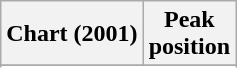<table class="wikitable sortable plainrowheaders" style="text-align:center">
<tr>
<th scope="col">Chart (2001)</th>
<th scope="col">Peak<br>position</th>
</tr>
<tr>
</tr>
<tr>
</tr>
</table>
